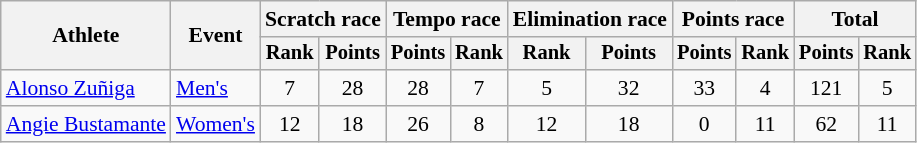<table class="wikitable" style="font-size:90%;">
<tr>
<th rowspan=2>Athlete</th>
<th rowspan=2>Event</th>
<th colspan=2>Scratch race</th>
<th colspan=2>Tempo race</th>
<th colspan=2>Elimination race</th>
<th colspan=2>Points race</th>
<th colspan=2>Total</th>
</tr>
<tr style="font-size:95%">
<th>Rank</th>
<th>Points</th>
<th>Points</th>
<th>Rank</th>
<th>Rank</th>
<th>Points</th>
<th>Points</th>
<th>Rank</th>
<th>Points</th>
<th>Rank</th>
</tr>
<tr style="text-align:center">
<td align=left><a href='#'>Alonso Zuñiga</a></td>
<td align=left><a href='#'>Men's</a></td>
<td>7</td>
<td>28</td>
<td>28</td>
<td>7</td>
<td>5</td>
<td>32</td>
<td>33</td>
<td>4</td>
<td>121</td>
<td>5</td>
</tr>
<tr align=center>
<td align=left><a href='#'>Angie Bustamante</a></td>
<td align=left><a href='#'>Women's</a></td>
<td>12</td>
<td>18</td>
<td>26</td>
<td>8</td>
<td>12</td>
<td>18</td>
<td>0</td>
<td>11</td>
<td>62</td>
<td>11</td>
</tr>
</table>
